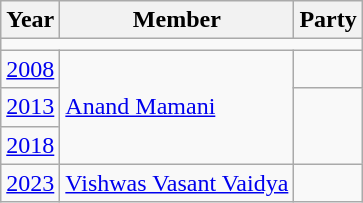<table class="wikitable">
<tr>
<th>Year</th>
<th>Member</th>
<th colspan=2>Party</th>
</tr>
<tr>
<td colspan="4"></td>
</tr>
<tr>
<td><a href='#'>2008</a></td>
<td rowspan="3"><a href='#'>Anand Mamani</a></td>
<td></td>
</tr>
<tr>
<td><a href='#'>2013</a></td>
</tr>
<tr>
<td><a href='#'>2018</a></td>
</tr>
<tr>
<td><a href='#'>2023</a></td>
<td><a href='#'>Vishwas Vasant Vaidya</a></td>
<td></td>
</tr>
</table>
